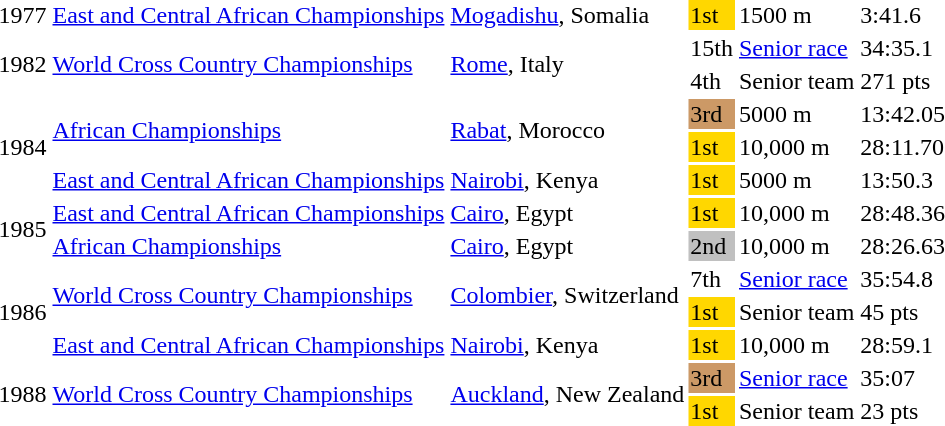<table>
<tr>
<td>1977</td>
<td><a href='#'>East and Central African Championships</a></td>
<td><a href='#'>Mogadishu</a>, Somalia</td>
<td bgcolor=gold>1st</td>
<td>1500 m</td>
<td>3:41.6</td>
</tr>
<tr>
<td rowspan=2>1982</td>
<td rowspan=2><a href='#'>World Cross Country Championships</a></td>
<td rowspan=2><a href='#'>Rome</a>, Italy</td>
<td>15th</td>
<td><a href='#'>Senior race</a></td>
<td>34:35.1</td>
</tr>
<tr>
<td>4th</td>
<td>Senior team</td>
<td>271 pts</td>
</tr>
<tr>
<td rowspan=3>1984</td>
<td rowspan=2><a href='#'>African Championships</a></td>
<td rowspan=2><a href='#'>Rabat</a>, Morocco</td>
<td bgcolor=cc9966>3rd</td>
<td>5000 m</td>
<td>13:42.05</td>
</tr>
<tr>
<td bgcolor=gold>1st</td>
<td>10,000 m</td>
<td>28:11.70 </td>
</tr>
<tr>
<td><a href='#'>East and Central African Championships</a></td>
<td><a href='#'>Nairobi</a>, Kenya</td>
<td bgcolor=gold>1st</td>
<td>5000 m</td>
<td>13:50.3</td>
</tr>
<tr>
<td rowspan=2>1985</td>
<td><a href='#'>East and Central African Championships</a></td>
<td><a href='#'>Cairo</a>, Egypt</td>
<td bgcolor=gold>1st</td>
<td>10,000 m</td>
<td>28:48.36</td>
</tr>
<tr>
<td><a href='#'>African Championships</a></td>
<td><a href='#'>Cairo</a>, Egypt</td>
<td bgcolor=silver>2nd</td>
<td>10,000 m</td>
<td>28:26.63</td>
</tr>
<tr>
<td rowspan=3>1986</td>
<td rowspan=2><a href='#'>World Cross Country Championships</a></td>
<td rowspan=2><a href='#'>Colombier</a>, Switzerland</td>
<td>7th</td>
<td><a href='#'>Senior race</a></td>
<td>35:54.8</td>
</tr>
<tr>
<td bgcolor=gold>1st</td>
<td>Senior team</td>
<td>45 pts</td>
</tr>
<tr>
<td><a href='#'>East and Central African Championships</a></td>
<td><a href='#'>Nairobi</a>, Kenya</td>
<td bgcolor=gold>1st</td>
<td>10,000 m</td>
<td>28:59.1</td>
</tr>
<tr>
<td rowspan=2>1988</td>
<td rowspan=2><a href='#'>World Cross Country Championships</a></td>
<td rowspan=2><a href='#'>Auckland</a>, New Zealand</td>
<td bgcolor=cc9966>3rd</td>
<td><a href='#'>Senior race</a></td>
<td>35:07</td>
</tr>
<tr>
<td bgcolor=gold>1st</td>
<td>Senior team</td>
<td>23 pts</td>
</tr>
</table>
